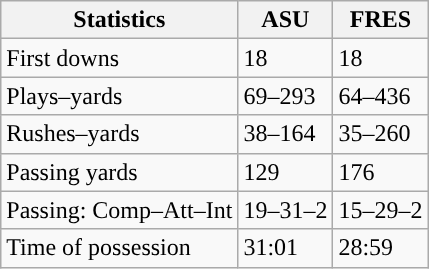<table class="wikitable">
<tr>
<th>Statistics</th>
<th>ASU</th>
<th>FRES</th>
</tr>
<tr>
<td>First downs</td>
<td>18</td>
<td>18</td>
</tr>
<tr>
<td>Plays–yards</td>
<td>69–293</td>
<td>64–436</td>
</tr>
<tr>
<td>Rushes–yards</td>
<td>38–164</td>
<td>35–260</td>
</tr>
<tr>
<td>Passing yards</td>
<td>129</td>
<td>176</td>
</tr>
<tr>
<td>Passing: Comp–Att–Int</td>
<td>19–31–2</td>
<td>15–29–2</td>
</tr>
<tr>
<td>Time of possession</td>
<td>31:01</td>
<td>28:59</td>
</tr>
</table>
